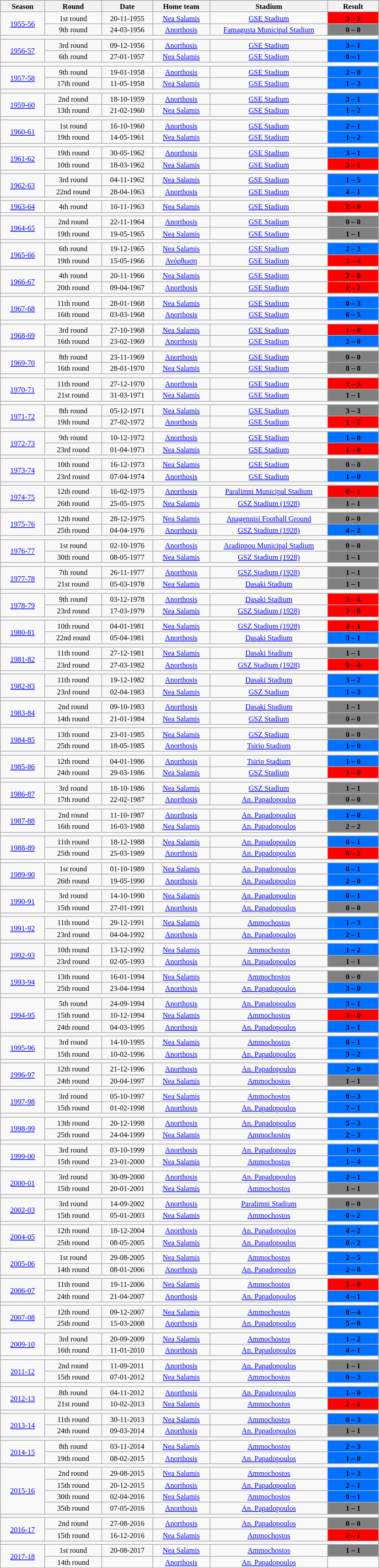<table class="wikitable sortable" style="margin:1em auto; text-align: center; font-size: 11px">
<tr style="background:#bdbbd7;">
<th width="60"><strong>Season</strong></th>
<th width="80"><strong>Round</strong></th>
<th width="70"><strong>Date</strong></th>
<th width="80"><strong>Home team</strong></th>
<th width="170"><strong>Stadium</strong></th>
<th width="70"><strong>Result</strong></th>
</tr>
<tr>
<td rowspan="2"><a href='#'>1955-56</a></td>
<td data-sort-value="1">1st round</td>
<td>20-11-1955</td>
<td><a href='#'>Nea Salamis</a></td>
<td><a href='#'>GSE Stadium</a></td>
<td bgcolor=FF0000><span><strong>3 – 2</strong></span></td>
</tr>
<tr>
<td>9th round</td>
<td>24-03-1956</td>
<td><a href='#'>Anorthosis</a></td>
<td><a href='#'>Famagusta Municipal Stadium</a></td>
<td bgcolor=808080><span><strong>0 – 0</strong></span></td>
</tr>
<tr>
<td colspan="6"></td>
</tr>
<tr>
<td rowspan="2"><a href='#'>1956-57</a></td>
<td>3rd round</td>
<td>09-12-1956</td>
<td><a href='#'>Anorthosis</a></td>
<td><a href='#'>GSE Stadium</a></td>
<td bgcolor=0070FF><span><strong>3 – 1</strong></span></td>
</tr>
<tr>
<td>6th round</td>
<td>27-01-1957</td>
<td><a href='#'>Nea Salamis</a></td>
<td><a href='#'>GSE Stadium</a></td>
<td bgcolor=0070FF><span><strong>0 – 1</strong></span></td>
</tr>
<tr>
<td colspan="6"></td>
</tr>
<tr>
<td rowspan="2"><a href='#'>1957-58</a></td>
<td>9th round</td>
<td>19-01-1958</td>
<td><a href='#'>Anorthosis</a></td>
<td><a href='#'>GSE Stadium</a></td>
<td bgcolor=0070FF><span><strong>2 – 0</strong></span></td>
</tr>
<tr>
<td>17th round</td>
<td>11-05-1958</td>
<td><a href='#'>Nea Salamis</a></td>
<td><a href='#'>GSE Stadium</a></td>
<td bgcolor=0070FF><span><strong>1 – 3</strong></span></td>
</tr>
<tr>
<td colspan="6"></td>
</tr>
<tr>
<td rowspan="2"><a href='#'>1959-60</a></td>
<td>2nd round</td>
<td>18-10-1959</td>
<td><a href='#'>Anorthosis</a></td>
<td><a href='#'>GSE Stadium</a></td>
<td bgcolor=0070FF><span><strong>3 – 1</strong></span></td>
</tr>
<tr>
<td>13th round</td>
<td>21-02-1960</td>
<td><a href='#'>Nea Salamis</a></td>
<td><a href='#'>GSE Stadium</a></td>
<td bgcolor=0070FF><span><strong>1 – 2</strong></span></td>
</tr>
<tr>
<td colspan="6"></td>
</tr>
<tr>
<td rowspan="2"><a href='#'>1960-61</a></td>
<td>1st round</td>
<td>16-10-1960</td>
<td><a href='#'>Anorthosis</a></td>
<td><a href='#'>GSE Stadium</a></td>
<td bgcolor=0070FF><span><strong>2 – 1</strong></span></td>
</tr>
<tr>
<td>19th round</td>
<td>14-05-1961</td>
<td><a href='#'>Nea Salamis</a></td>
<td><a href='#'>GSE Stadium</a></td>
<td bgcolor=0070FF><span><strong>1 – 2</strong></span></td>
</tr>
<tr>
<td colspan="6"></td>
</tr>
<tr>
<td rowspan="2"><a href='#'>1961-62</a></td>
<td>19th round</td>
<td>30-05-1962</td>
<td><a href='#'>Anorthosis</a></td>
<td><a href='#'>GSE Stadium</a></td>
<td bgcolor=0070FF><span><strong>3 – 1</strong></span></td>
</tr>
<tr>
<td>10th round</td>
<td>18-03-1962</td>
<td><a href='#'>Nea Salamis</a></td>
<td><a href='#'>GSE Stadium</a></td>
<td bgcolor=FF0000><span><strong>3 – 1</strong></span></td>
</tr>
<tr>
<td colspan="6"></td>
</tr>
<tr>
<td rowspan="2"><a href='#'>1962-63</a></td>
<td>3rd round</td>
<td>04-11-1962</td>
<td><a href='#'>Nea Salamis</a></td>
<td><a href='#'>GSE Stadium</a></td>
<td bgcolor=0070FF><span><strong>1 – 5</strong></span></td>
</tr>
<tr>
<td>22nd round</td>
<td>28-04-1963</td>
<td><a href='#'>Anorthosis</a></td>
<td><a href='#'>GSE Stadium</a></td>
<td bgcolor=0070FF><span><strong>4 – 1</strong></span></td>
</tr>
<tr>
<td colspan="6"></td>
</tr>
<tr>
<td rowspan="1"><a href='#'>1963-64</a></td>
<td>4th round</td>
<td>10-11-1963</td>
<td><a href='#'>Nea Salamis</a></td>
<td><a href='#'>GSE Stadium</a></td>
<td bgcolor=FF0000><span><strong>2 – 0</strong></span></td>
</tr>
<tr>
<td colspan="6"></td>
</tr>
<tr>
<td rowspan="2"><a href='#'>1964-65</a></td>
<td>2nd round</td>
<td>22-11-1964</td>
<td><a href='#'>Anorthosis</a></td>
<td><a href='#'>GSE Stadium</a></td>
<td bgcolor=808080><span><strong>0 – 0</strong></span></td>
</tr>
<tr>
<td>19th round</td>
<td>19-05-1965</td>
<td><a href='#'>Nea Salamis</a></td>
<td><a href='#'>GSE Stadium</a></td>
<td bgcolor=808080><span><strong>1 – 1</strong></span></td>
</tr>
<tr>
<td colspan="6"></td>
</tr>
<tr>
<td rowspan="2"><a href='#'>1965-66</a></td>
<td>6th round</td>
<td>19-12-1965</td>
<td><a href='#'>Nea Salamis</a></td>
<td><a href='#'>GSE Stadium</a></td>
<td bgcolor="0070FF"><span><strong>2 – 3</strong></span></td>
</tr>
<tr>
<td>19th round</td>
<td>15-05-1966</td>
<td><a href='#'>Ανόρθωση</a></td>
<td><a href='#'>GSE Stadium</a></td>
<td bgcolor="FF0000"><span><strong>1 – 4</strong></span></td>
</tr>
<tr>
<td colspan="6"></td>
</tr>
<tr>
<td rowspan="2"><a href='#'>1966-67</a></td>
<td data-sort-value="4">4th round</td>
<td>20-11-1966</td>
<td><a href='#'>Nea Salamis</a></td>
<td><a href='#'>GSE Stadium</a></td>
<td bgcolor=FF0000><span><strong>2 – 0</strong></span></td>
</tr>
<tr>
<td>20th round</td>
<td>09-04-1967</td>
<td><a href='#'>Anorthosis</a></td>
<td><a href='#'>GSE Stadium</a></td>
<td bgcolor=FF0000><span><strong>1 – 2</strong></span></td>
</tr>
<tr>
<td colspan="6"></td>
</tr>
<tr>
<td rowspan="2"><a href='#'>1967-68</a></td>
<td>11th round</td>
<td>28-01-1968</td>
<td><a href='#'>Nea Salamis</a></td>
<td><a href='#'>GSE Stadium</a></td>
<td bgcolor=0070FF><span><strong>0 – 3</strong></span></td>
</tr>
<tr>
<td>16th round</td>
<td>03-03-1968</td>
<td><a href='#'>Anorthosis</a></td>
<td><a href='#'>GSE Stadium</a></td>
<td bgcolor=0070FF><span><strong>6 – 5</strong></span></td>
</tr>
<tr>
<td colspan="6"></td>
</tr>
<tr>
<td rowspan="2"><a href='#'>1968-69</a></td>
<td>3rd round</td>
<td>27-10-1968</td>
<td><a href='#'>Nea Salamis</a></td>
<td><a href='#'>GSE Stadium</a></td>
<td bgcolor=FF0000><span><strong>1 – 0</strong></span></td>
</tr>
<tr>
<td>16th round</td>
<td>23-02-1969</td>
<td><a href='#'>Anorthosis</a></td>
<td><a href='#'>GSE Stadium</a></td>
<td bgcolor=0070FF><span><strong>2 – 0</strong></span></td>
</tr>
<tr>
<td colspan="6"></td>
</tr>
<tr>
<td rowspan="2"><a href='#'>1969-70</a></td>
<td>8th round</td>
<td>23-11-1969</td>
<td><a href='#'>Anorthosis</a></td>
<td><a href='#'>GSE Stadium</a></td>
<td bgcolor=808080><span><strong>0 – 0</strong></span></td>
</tr>
<tr>
<td>16th round</td>
<td>28-01-1970</td>
<td><a href='#'>Nea Salamis</a></td>
<td><a href='#'>GSE Stadium</a></td>
<td bgcolor=808080><span><strong>0 – 0</strong></span></td>
</tr>
<tr>
<td colspan="6"></td>
</tr>
<tr>
<td rowspan="2"><a href='#'>1970-71</a></td>
<td>11th round</td>
<td>27-12-1970</td>
<td><a href='#'>Anorthosis</a></td>
<td><a href='#'>GSE Stadium</a></td>
<td bgcolor=FF0000><span><strong>1 – 3</strong></span></td>
</tr>
<tr>
<td>21st round</td>
<td>31-03-1971</td>
<td><a href='#'>Nea Salamis</a></td>
<td><a href='#'>GSE Stadium</a></td>
<td bgcolor=808080><span><strong>1 – 1</strong></span></td>
</tr>
<tr>
<td colspan="6"></td>
</tr>
<tr>
<td rowspan="2"><a href='#'>1971-72</a></td>
<td>8th round</td>
<td>05-12-1971</td>
<td><a href='#'>Nea Salamis</a></td>
<td><a href='#'>GSE Stadium</a></td>
<td bgcolor=808080><span><strong>3 – 3</strong></span></td>
</tr>
<tr>
<td>19th round</td>
<td>27-02-1972</td>
<td><a href='#'>Anorthosis</a></td>
<td><a href='#'>GSE Stadium</a></td>
<td bgcolor=FF0000><span><strong>1 – 2</strong></span></td>
</tr>
<tr>
<td colspan="6"></td>
</tr>
<tr>
<td rowspan="2"><a href='#'>1972-73</a></td>
<td>9th round</td>
<td>10-12-1972</td>
<td><a href='#'>Anorthosis</a></td>
<td><a href='#'>GSE Stadium</a></td>
<td bgcolor=0070FF><span><strong>1 – 0</strong></span></td>
</tr>
<tr>
<td>23rd round</td>
<td>01-04-1973</td>
<td><a href='#'>Nea Salamis</a></td>
<td><a href='#'>GSE Stadium</a></td>
<td bgcolor=FF0000><span><strong>1 – 0</strong></span></td>
</tr>
<tr>
<td colspan="6"></td>
</tr>
<tr>
<td rowspan="2"><a href='#'>1973-74</a></td>
<td>10th round</td>
<td>16-12-1973</td>
<td><a href='#'>Nea Salamis</a></td>
<td><a href='#'>GSE Stadium</a></td>
<td bgcolor=808080><span><strong>0 – 0</strong></span></td>
</tr>
<tr>
<td data-sort-value="23">23rd round</td>
<td>07-04-1974</td>
<td><a href='#'>Anorthosis</a></td>
<td><a href='#'>GSE Stadium</a></td>
<td bgcolor=0070FF><span><strong>1 – 0</strong></span></td>
</tr>
<tr>
<td colspan="6"></td>
</tr>
<tr>
<td rowspan="2"><a href='#'>1974-75</a></td>
<td data-sort-value="12">12th round</td>
<td>16-02-1975</td>
<td><a href='#'>Anorthosis</a></td>
<td><a href='#'>Paralimni Municipal Stadium</a></td>
<td bgcolor=FF0000><span><strong>0 – 1</strong></span></td>
</tr>
<tr>
<td data-sort-value="26">26th round</td>
<td>25-05-1975</td>
<td><a href='#'>Nea Salamis</a></td>
<td><a href='#'>GSZ Stadium (1928)</a></td>
<td bgcolor=808080><span><strong>1 – 1</strong></span></td>
</tr>
<tr>
<td colspan="6"></td>
</tr>
<tr>
<td rowspan="2"><a href='#'>1975-76</a></td>
<td data-sort-value="12">12th round</td>
<td>28-12-1975</td>
<td><a href='#'>Nea Salamis</a></td>
<td><a href='#'>Anagennisi Football Ground</a></td>
<td bgcolor=808080><span><strong>0 – 0</strong></span></td>
</tr>
<tr>
<td data-sort-value="25">25th round</td>
<td>04-04-1976</td>
<td><a href='#'>Anorthosis</a></td>
<td><a href='#'>GSZ Stadium (1928)</a></td>
<td bgcolor=0070FF><span><strong>4 – 2</strong></span></td>
</tr>
<tr>
<td colspan="6"></td>
</tr>
<tr>
<td rowspan="2"><a href='#'>1976-77</a></td>
<td data-sort-value="1">1st round</td>
<td>02-10-1976</td>
<td><a href='#'>Anorthosis</a></td>
<td><a href='#'>Aradippou Municipal Stadium</a></td>
<td bgcolor=808080><span><strong>0 – 0</strong></span></td>
</tr>
<tr>
<td data-sort-value="30">30th round</td>
<td>08-05-1977</td>
<td><a href='#'>Nea Salamis</a></td>
<td><a href='#'>GSZ Stadium (1928)</a></td>
<td bgcolor=808080><span><strong>1 – 1</strong></span></td>
</tr>
<tr>
<td colspan="6"></td>
</tr>
<tr>
<td rowspan="2"><a href='#'>1977-78</a></td>
<td data-sort-value="7">7th round</td>
<td>26-11-1977</td>
<td><a href='#'>Anorthosis</a></td>
<td><a href='#'>GSZ Stadium (1928)</a></td>
<td bgcolor=808080><span><strong>1 – 1</strong></span></td>
</tr>
<tr>
<td data-sort-value="21">21st round</td>
<td>05-03-1978</td>
<td><a href='#'>Nea Salamis</a></td>
<td><a href='#'>Dasaki Stadium</a></td>
<td bgcolor=808080><span><strong>1 – 1</strong></span></td>
</tr>
<tr>
<td colspan="6"></td>
</tr>
<tr>
<td rowspan="2"><a href='#'>1978-79</a></td>
<td data-sort-value="9">9th round</td>
<td>03-12-1978</td>
<td><a href='#'>Anorthosis</a></td>
<td><a href='#'>Dasaki Stadium</a></td>
<td bgcolor=FF0000><span><strong>3 – 4</strong></span></td>
</tr>
<tr>
<td data-sort-value="23">23rd round</td>
<td>17-03-1979</td>
<td><a href='#'>Nea Salamis</a></td>
<td><a href='#'>GSZ Stadium (1928)</a></td>
<td bgcolor=FF0000><span><strong>2 – 0</strong></span></td>
</tr>
<tr>
<td colspan="6"></td>
</tr>
<tr>
<td rowspan="2"><a href='#'>1980-81</a></td>
<td data-sort-value="10">10th round</td>
<td>04-01-1981</td>
<td><a href='#'>Nea Salamis</a></td>
<td><a href='#'>GSZ Stadium (1928)</a></td>
<td bgcolor="FF0000"><span><strong>2 – 1</strong></span></td>
</tr>
<tr>
<td data-sort-value="22">22nd round</td>
<td>05-04-1981</td>
<td><a href='#'>Anorthosis</a></td>
<td><a href='#'>Dasaki Stadium</a></td>
<td bgcolor="0070FF"><span><strong>3 – 1</strong></span></td>
</tr>
<tr>
<td colspan="6"></td>
</tr>
<tr>
<td rowspan="2"><a href='#'>1981-82</a></td>
<td data-sort-value="11">11th round</td>
<td>27-12-1981</td>
<td><a href='#'>Nea Salamis</a></td>
<td><a href='#'>Dasaki Stadium</a></td>
<td bgcolor=808080><span><strong>1 – 1</strong></span></td>
</tr>
<tr>
<td data-sort-value="23">23rd round</td>
<td>27-03-1982</td>
<td><a href='#'>Anorthosis</a></td>
<td><a href='#'>GSZ Stadium (1928)</a></td>
<td bgcolor=FF0000><span><strong>0 – 4</strong></span></td>
</tr>
<tr>
<td colspan="6"></td>
</tr>
<tr>
<td rowspan="2"><a href='#'>1982-83</a></td>
<td>11th round</td>
<td>19-12-1982</td>
<td><a href='#'>Anorthosis</a></td>
<td><a href='#'>Dasaki Stadium</a></td>
<td bgcolor=0070FF><span><strong>3 – 2</strong></span></td>
</tr>
<tr>
<td>23rd round</td>
<td>02-04-1983</td>
<td><a href='#'>Nea Salamis</a></td>
<td><a href='#'>GSZ Stadium</a></td>
<td bgcolor=0070FF><span><strong>1 – 3</strong></span></td>
</tr>
<tr>
<td colspan="6"></td>
</tr>
<tr>
<td rowspan="2"><a href='#'>1983-84</a></td>
<td>2nd round</td>
<td>09-10-1983</td>
<td><a href='#'>Anorthosis</a></td>
<td><a href='#'>Dasaki Stadium</a></td>
<td bgcolor=808080><span><strong>1 – 1</strong></span></td>
</tr>
<tr>
<td>14th round</td>
<td>21-01-1984</td>
<td><a href='#'>Nea Salamis</a></td>
<td><a href='#'>GSZ Stadium</a></td>
<td bgcolor=808080><span><strong>0 – 0</strong></span></td>
</tr>
<tr>
<td colspan="6"></td>
</tr>
<tr>
<td rowspan="2"><a href='#'>1984-85</a></td>
<td>13th round</td>
<td>23-01-1985</td>
<td><a href='#'>Nea Salamis</a></td>
<td><a href='#'>GSZ Stadium</a></td>
<td bgcolor="808080"><span><strong>0 – 0</strong></span></td>
</tr>
<tr>
<td>25th round</td>
<td>18-05-1985</td>
<td><a href='#'>Anorthosis</a></td>
<td><a href='#'>Tsirio Stadium</a></td>
<td bgcolor="0070FF"><span><strong>1 – 0</strong></span></td>
</tr>
<tr>
<td colspan="6"></td>
</tr>
<tr>
<td rowspan="2"><a href='#'>1985-86</a></td>
<td>12th round</td>
<td>04-01-1986</td>
<td><a href='#'>Anorthosis</a></td>
<td><a href='#'>Tsirio Stadium</a></td>
<td bgcolor=0070FF><span><strong>1 – 0</strong></span></td>
</tr>
<tr>
<td>24th round</td>
<td>29-03-1986</td>
<td><a href='#'>Nea Salamis</a></td>
<td><a href='#'>GSZ Stadium</a></td>
<td bgcolor=FF0000><span><strong>1 – 0</strong></span></td>
</tr>
<tr>
<td colspan="6"></td>
</tr>
<tr>
<td rowspan="2"><a href='#'>1986-87</a></td>
<td>3rd round</td>
<td>18-10-1986</td>
<td><a href='#'>Nea Salamis</a></td>
<td><a href='#'>GSZ Stadium</a></td>
<td bgcolor="808080"><span><strong>1 – 1</strong></span></td>
</tr>
<tr>
<td>17th round</td>
<td>22-02-1987</td>
<td><a href='#'>Anorthosis</a></td>
<td><a href='#'>An. Papadopoulos</a></td>
<td bgcolor="808080"><span><strong>0 – 0</strong></span></td>
</tr>
<tr>
<td colspan="6"></td>
</tr>
<tr>
<td rowspan="2"><a href='#'>1987-88</a></td>
<td>2nd round</td>
<td>11-10-1987</td>
<td><a href='#'>Anorthosis</a></td>
<td><a href='#'>An. Papadopoulos</a></td>
<td bgcolor=0070FF><span><strong>1 – 0</strong></span></td>
</tr>
<tr>
<td>16th round</td>
<td>16-03-1988</td>
<td><a href='#'>Nea Salamis</a></td>
<td><a href='#'>An. Papadopoulos</a></td>
<td bgcolor=808080><span><strong>2 – 2</strong></span></td>
</tr>
<tr>
<td colspan="6"></td>
</tr>
<tr>
<td rowspan="2"><a href='#'>1988-89</a></td>
<td>11th round</td>
<td>18-12-1988</td>
<td><a href='#'>Nea Salamis</a></td>
<td><a href='#'>An. Papadopoulos</a></td>
<td bgcolor="0070FF"><span><strong>0 – 1</strong></span></td>
</tr>
<tr>
<td>25th round</td>
<td>25-03-1989</td>
<td><a href='#'>Anorthosis</a></td>
<td><a href='#'>An. Papadopoulos</a></td>
<td bgcolor="FF0000"><span><strong>0 – 2</strong></span></td>
</tr>
<tr>
<td colspan="6"></td>
</tr>
<tr>
<td rowspan="2"><a href='#'>1989-90</a></td>
<td>1st round</td>
<td>01-10-1989</td>
<td><a href='#'>Nea Salamis</a></td>
<td><a href='#'>An. Papadopoulos</a></td>
<td bgcolor="0070FF"><span><strong>0 – 1</strong></span></td>
</tr>
<tr>
<td>26th round</td>
<td>19-05-1990</td>
<td><a href='#'>Anorthosis</a></td>
<td><a href='#'>An. Papadopoulos</a></td>
<td bgcolor="0070FF"><span><strong>2 – 0</strong></span></td>
</tr>
<tr>
<td colspan="6"></td>
</tr>
<tr>
<td rowspan="2"><a href='#'>1990-91</a></td>
<td>3rd round</td>
<td>14-10-1990</td>
<td><a href='#'>Nea Salamis</a></td>
<td><a href='#'>An. Papadopoulos</a></td>
<td bgcolor="0070FF"><span><strong>0 – 1</strong></span></td>
</tr>
<tr>
<td>15th round</td>
<td>27-01-1991</td>
<td><a href='#'>Anorthosis</a></td>
<td><a href='#'>An. Papadopoulos</a></td>
<td bgcolor="808080"><span><strong>0 – 0</strong></span></td>
</tr>
<tr>
<td colspan="6"></td>
</tr>
<tr>
<td rowspan="2"><a href='#'>1991-92</a></td>
<td data-sort-value="11">11th round</td>
<td>29-12-1991</td>
<td><a href='#'>Nea Salamis</a></td>
<td><a href='#'>Ammochostos</a></td>
<td bgcolor="0070FF"><span><strong>1 – 3</strong></span></td>
</tr>
<tr>
<td>23rd round</td>
<td>04-04-1992</td>
<td><a href='#'>Anorthosis</a></td>
<td><a href='#'>An. Papadopoulos</a></td>
<td bgcolor="0070FF"><span><strong>2 – 1</strong></span></td>
</tr>
<tr>
<td colspan="6"></td>
</tr>
<tr>
<td rowspan="2"><a href='#'>1992-93</a></td>
<td data-sort-value="10">10th round</td>
<td>13-12-1992</td>
<td><a href='#'>Nea Salamis</a></td>
<td><a href='#'>Ammochostos</a></td>
<td bgcolor=0070FF><span><strong>1 – 2</strong></span></td>
</tr>
<tr>
<td>23rd round</td>
<td>02-05-1993</td>
<td><a href='#'>Anorthosis</a></td>
<td><a href='#'>An. Papadopoulos</a></td>
<td bgcolor=808080><span><strong>1 – 1</strong></span></td>
</tr>
<tr>
<td colspan="6"></td>
</tr>
<tr>
<td rowspan="2"><a href='#'>1993-94</a></td>
<td>13th round</td>
<td>16-01-1994</td>
<td><a href='#'>Nea Salamis</a></td>
<td><a href='#'>Ammochostos</a></td>
<td bgcolor="808080"><span><strong>0 – 0</strong></span></td>
</tr>
<tr>
<td>25th round</td>
<td>23-04-1994</td>
<td><a href='#'>Anorthosis</a></td>
<td><a href='#'>An. Papadopoulos</a></td>
<td bgcolor="0070FF"><span><strong>3 – 0</strong></span></td>
</tr>
<tr>
<td colspan="6"></td>
</tr>
<tr>
<td rowspan="3"><a href='#'>1994-95</a></td>
<td>5th round</td>
<td>24-09-1994</td>
<td><a href='#'>Anorthosis</a></td>
<td><a href='#'>An. Papadopoulos</a></td>
<td bgcolor=0070FF><span><strong>3 – 1</strong></span></td>
</tr>
<tr>
<td data-sort-value="15">15th round</td>
<td>10-12-1994</td>
<td><a href='#'>Nea Salamis</a></td>
<td><a href='#'>Ammochostos</a></td>
<td bgcolor=FF0000><span><strong>3 – 0</strong></span></td>
</tr>
<tr>
<td>24th round</td>
<td>04-03-1995</td>
<td><a href='#'>Anorthosis</a></td>
<td><a href='#'>An. Papadopoulos</a></td>
<td bgcolor=0070FF><span><strong>3 – 1</strong></span></td>
</tr>
<tr>
<td colspan="6"></td>
</tr>
<tr>
<td rowspan="2"><a href='#'>1995-96</a></td>
<td>3rd round</td>
<td>14-10-1995</td>
<td><a href='#'>Nea Salamis</a></td>
<td><a href='#'>Ammochostos</a></td>
<td bgcolor="0070FF"><span><strong>0 – 1</strong></span></td>
</tr>
<tr>
<td>15th round</td>
<td>10-02-1996</td>
<td><a href='#'>Anorthosis</a></td>
<td><a href='#'>An. Papadopoulos</a></td>
<td bgcolor="0070FF"><span><strong>3 – 2</strong></span></td>
</tr>
<tr>
<td colspan="6"></td>
</tr>
<tr>
<td rowspan="2"><a href='#'>1996-97</a></td>
<td data-sort-value="12">12th round</td>
<td>21-12-1996</td>
<td><a href='#'>Anorthosis</a></td>
<td><a href='#'>An. Papadopoulos</a></td>
<td bgcolor=0070FF><span><strong>2 – 0</strong></span></td>
</tr>
<tr>
<td data-sort-value="24">24th round</td>
<td>20-04-1997</td>
<td><a href='#'>Nea Salamis</a></td>
<td><a href='#'>Ammochostos</a></td>
<td bgcolor=808080><span><strong>1 – 1</strong></span></td>
</tr>
<tr>
<td colspan="6"></td>
</tr>
<tr>
<td rowspan="2"><a href='#'>1997-98</a></td>
<td data-sort-value="3">3rd round</td>
<td>05-10-1997</td>
<td><a href='#'>Nea Salamis</a></td>
<td><a href='#'>Ammochostos</a></td>
<td bgcolor=0070FF><span><strong>0 – 3</strong></span></td>
</tr>
<tr>
<td data-sort-value="15">15th round</td>
<td>01-02-1998</td>
<td><a href='#'>Anorthosis</a></td>
<td><a href='#'>An. Papadopoulos</a></td>
<td bgcolor=0070FF><span><strong>7 – 1</strong></span></td>
</tr>
<tr>
<td colspan="6"></td>
</tr>
<tr>
<td rowspan="2"><a href='#'>1998-99</a></td>
<td data-sort-value="13">13th round</td>
<td>20-12-1998</td>
<td><a href='#'>Anorthosis</a></td>
<td><a href='#'>An. Papadopoulos</a></td>
<td bgcolor=0070FF><span><strong>5 – 3</strong></span></td>
</tr>
<tr>
<td data-sort-value="25">25th round</td>
<td>24-04-1999</td>
<td><a href='#'>Nea Salamis</a></td>
<td><a href='#'>Ammochostos</a></td>
<td bgcolor=0070FF><span><strong>2 – 3</strong></span></td>
</tr>
<tr>
<td colspan="6"></td>
</tr>
<tr>
<td rowspan="2"><a href='#'>1999-00</a></td>
<td data-sort-value="3">3rd round</td>
<td>03-10-1999</td>
<td><a href='#'>Anorthosis</a></td>
<td><a href='#'>An. Papadopoulos</a></td>
<td bgcolor=0070FF><span><strong>1 – 0</strong></span></td>
</tr>
<tr>
<td data-sort-value="15">15th round</td>
<td>23-01-2000</td>
<td><a href='#'>Nea Salamis</a></td>
<td><a href='#'>Ammochostos</a></td>
<td bgcolor=0070FF><span><strong>1 – 4</strong></span></td>
</tr>
<tr>
<td colspan="6"></td>
</tr>
<tr>
<td rowspan="2"><a href='#'>2000-01</a></td>
<td data-sort-value="3">3rd round</td>
<td>30-09-2000</td>
<td><a href='#'>Anorthosis</a></td>
<td><a href='#'>An. Papadopoulos</a></td>
<td bgcolor=0070FF><span><strong>2 – 1</strong></span></td>
</tr>
<tr>
<td data-sort-value="15">15th round</td>
<td>20-01-2001</td>
<td><a href='#'>Nea Salamis</a></td>
<td><a href='#'>Ammochostos</a></td>
<td bgcolor=808080><span><strong>1 – 1</strong></span></td>
</tr>
<tr>
<td colspan="6"></td>
</tr>
<tr>
<td rowspan="2"><a href='#'>2002-03</a></td>
<td data-sort-value="3">3rd round</td>
<td>14-09-2002</td>
<td><a href='#'>Anorthosis</a></td>
<td><a href='#'>Paralimni Stadium</a></td>
<td bgcolor=808080><span><strong>0 – 0</strong></span></td>
</tr>
<tr>
<td data-sort-value="15">15th round</td>
<td>05-01-2003</td>
<td><a href='#'>Nea Salamis</a></td>
<td><a href='#'>Ammochostos</a></td>
<td bgcolor=0070FF><span><strong>0 – 2</strong></span></td>
</tr>
<tr>
<td colspan="6"></td>
</tr>
<tr>
<td rowspan="2"><a href='#'>2004-05</a></td>
<td data-sort-value="12">12th round</td>
<td>18-12-2004</td>
<td><a href='#'>Anorthosis</a></td>
<td><a href='#'>An. Papadopoulos</a></td>
<td bgcolor=0070FF><span><strong>4 – 2</strong></span></td>
</tr>
<tr>
<td data-sort-value="25">25th round</td>
<td>08-05-2005</td>
<td><a href='#'>Nea Salamis</a></td>
<td><a href='#'>An. Papadopoulos</a></td>
<td bgcolor=0070FF><span><strong>0 – 2</strong></span></td>
</tr>
<tr>
<td colspan="6"></td>
</tr>
<tr>
<td rowspan="2"><a href='#'>2005-06</a></td>
<td data-sort-value="1">1st round</td>
<td>29-08-2005</td>
<td><a href='#'>Nea Salamis</a></td>
<td><a href='#'>Ammochostos</a></td>
<td bgcolor=0070FF><span><strong>2 – 5</strong></span></td>
</tr>
<tr>
<td data-sort-value="14">14th round</td>
<td>08-01-2006</td>
<td><a href='#'>Anorthosis</a></td>
<td><a href='#'>An. Papadopoulos</a></td>
<td bgcolor=0070FF><span><strong>2 – 0</strong></span></td>
</tr>
<tr>
<td colspan="6"></td>
</tr>
<tr>
<td rowspan="2"><a href='#'>2006-07</a></td>
<td data-sort-value="11">11th round</td>
<td>19-11-2006</td>
<td><a href='#'>Nea Salamis</a></td>
<td><a href='#'>Ammochostos</a></td>
<td bgcolor=FF0000><span><strong>1 – 0</strong></span></td>
</tr>
<tr>
<td data-sort-value="24">24th round</td>
<td>21-04-2007</td>
<td><a href='#'>Anorthosis</a></td>
<td><a href='#'>An. Papadopoulos</a></td>
<td bgcolor=0070FF><span><strong>4 – 1</strong></span></td>
</tr>
<tr>
<td colspan="6"></td>
</tr>
<tr>
<td rowspan="2"><a href='#'>2007-08</a></td>
<td data-sort-value="12">12th round</td>
<td>09-12-2007</td>
<td><a href='#'>Nea Salamis</a></td>
<td><a href='#'>Ammochostos</a></td>
<td bgcolor=0070FF><span><strong>0 – 4</strong></span></td>
</tr>
<tr>
<td data-sort-value="25">25th round</td>
<td>15-03-2008</td>
<td><a href='#'>Anorthosis</a></td>
<td><a href='#'>An. Papadopoulos</a></td>
<td bgcolor=0070FF><span><strong>5 – 0</strong></span></td>
</tr>
<tr>
<td colspan="6"></td>
</tr>
<tr>
<td rowspan="2"><a href='#'>2009-10</a></td>
<td data-sort-value="3">3rd round</td>
<td>20-09-2009</td>
<td><a href='#'>Nea Salamis</a></td>
<td><a href='#'>Ammochostos</a></td>
<td bgcolor=0070FF><span><strong>1 – 2</strong></span></td>
</tr>
<tr>
<td data-sort-value="16">16th round</td>
<td>11-01-2010</td>
<td><a href='#'>Anorthosis</a></td>
<td><a href='#'>An. Papadopoulos</a></td>
<td bgcolor=0070FF><span><strong>4 – 1</strong></span></td>
</tr>
<tr>
<td colspan="6"></td>
</tr>
<tr>
<td rowspan="2"><a href='#'>2011-12</a></td>
<td data-sort-value="2">2nd round</td>
<td>11-09-2011</td>
<td><a href='#'>Anorthosis</a></td>
<td><a href='#'>An. Papadopoulos</a></td>
<td bgcolor=808080><span><strong>1 – 1</strong> </span></td>
</tr>
<tr>
<td data-sort-value="15">15th round</td>
<td>07-01-2012</td>
<td><a href='#'>Nea Salamis</a></td>
<td><a href='#'>Ammochostos</a></td>
<td bgcolor=0070FF><span><strong>0 – 3</strong></span></td>
</tr>
<tr>
<td colspan="6"></td>
</tr>
<tr>
<td rowspan="2"><a href='#'>2012-13</a></td>
<td data-sort-value="8">8th round</td>
<td>04-11-2012</td>
<td><a href='#'>Anorthosis</a></td>
<td><a href='#'>An. Papadopoulos</a></td>
<td bgcolor=0070FF><span><strong>1 – 0</strong></span></td>
</tr>
<tr>
<td data-sort-value="21">21st round</td>
<td>10-02-2013</td>
<td><a href='#'>Nea Salamis</a></td>
<td><a href='#'>Ammochostos</a></td>
<td bgcolor=FF0000><span><strong>2 – 1</strong></span></td>
</tr>
<tr>
<td colspan="6"></td>
</tr>
<tr>
<td rowspan="2"><a href='#'>2013-14</a></td>
<td data-sort-value="11">11th round</td>
<td>30-11-2013</td>
<td><a href='#'>Nea Salamis</a></td>
<td><a href='#'>Ammochostos</a></td>
<td bgcolor=0070FF><span><strong>0 – 3</strong></span></td>
</tr>
<tr>
<td data-sort-value="24">24th round</td>
<td>09-03-2014</td>
<td><a href='#'>Anorthosis</a></td>
<td><a href='#'>An. Papadopoulos</a></td>
<td bgcolor=808080><span><strong>1 – 1</strong> </span></td>
</tr>
<tr>
<td colspan="6"></td>
</tr>
<tr>
<td rowspan="2"><a href='#'>2014-15</a></td>
<td data-sort-value="8">8th round</td>
<td>03-11-2014</td>
<td><a href='#'>Nea Salamis</a></td>
<td><a href='#'>Ammochostos</a></td>
<td bgcolor=0070FF><span><strong>2 – 3</strong></span></td>
</tr>
<tr>
<td data-sort-value="19">19th round</td>
<td>08-02-2015</td>
<td><a href='#'>Anorthosis</a></td>
<td><a href='#'>An. Papadopoulos</a></td>
<td bgcolor=0070FF><span><strong>1 – 0</strong></span></td>
</tr>
<tr>
<td colspan="6"></td>
</tr>
<tr>
<td rowspan="4"><a href='#'>2015-16</a></td>
<td data-sort-value="2">2nd round</td>
<td>29-08-2015</td>
<td><a href='#'>Nea Salamis</a></td>
<td><a href='#'>Ammochostos</a></td>
<td bgcolor=0070FF><span><strong>1 – 3</strong></span></td>
</tr>
<tr>
<td data-sort-value="15">15th round</td>
<td>20-12-2015</td>
<td><a href='#'>Anorthosis</a></td>
<td><a href='#'>An. Papadopoulos</a></td>
<td bgcolor=0070FF><span><strong>2 – 1</strong></span></td>
</tr>
<tr>
<td data-sort-value="30">30th round</td>
<td>02-04-2016</td>
<td><a href='#'>Nea Salamis</a></td>
<td><a href='#'>Ammochostos</a></td>
<td bgcolor=0070FF><span><strong>0 – 1</strong></span></td>
</tr>
<tr>
<td data-sort-value="35">35th round</td>
<td>07-05-2016</td>
<td><a href='#'>Anorthosis</a></td>
<td><a href='#'>An. Papadopoulos</a></td>
<td bgcolor=808080><span><strong>1 – 1</strong> </span></td>
</tr>
<tr>
<td colspan="6"></td>
</tr>
<tr>
<td rowspan="2"><a href='#'>2016-17</a></td>
<td data-sort-value="2">2nd round</td>
<td>27-08-2016</td>
<td><a href='#'>Anorthosis</a></td>
<td><a href='#'>An. Papadopoulos</a></td>
<td bgcolor=808080><span><strong>0 – 0</strong> </span></td>
</tr>
<tr>
<td data-sort-value="15">15th round</td>
<td>16-12-2016</td>
<td><a href='#'>Nea Salamis</a></td>
<td><a href='#'>Ammochostos</a></td>
<td bgcolor=FF0000><span><strong>2 – 1</strong> </span></td>
</tr>
<tr>
<td colspan="6"></td>
</tr>
<tr>
<td rowspan="2"><a href='#'>2017-18</a></td>
<td data-sort-value="2">1st round</td>
<td>20-08-2017</td>
<td><a href='#'>Nea Salamis</a></td>
<td><a href='#'>Ammochostos</a></td>
<td bgcolor=808080><span><strong>1 – 1</strong> </span></td>
</tr>
<tr>
<td data-sort-value="2">14th round</td>
<td></td>
<td><a href='#'>Anorthosis</a></td>
<td><a href='#'>An. Papadopoulos</a></td>
<td></td>
</tr>
<tr>
</tr>
</table>
